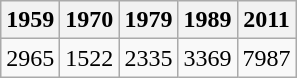<table class="wikitable">
<tr>
<th>1959</th>
<th>1970</th>
<th>1979</th>
<th>1989</th>
<th>2011</th>
</tr>
<tr>
<td>2965</td>
<td>1522</td>
<td>2335</td>
<td>3369</td>
<td>7987</td>
</tr>
</table>
